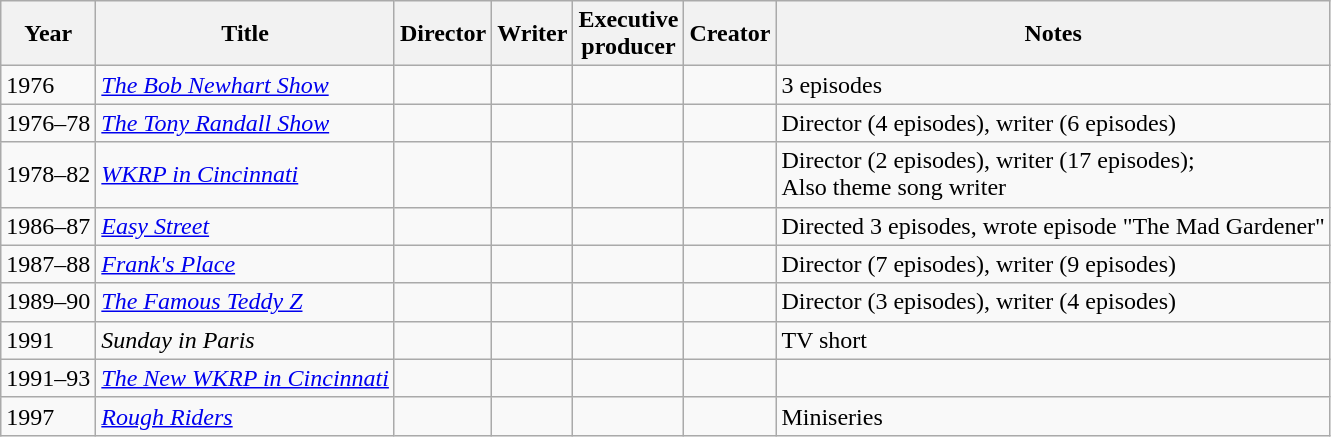<table class="wikitable">
<tr>
<th>Year</th>
<th>Title</th>
<th>Director</th>
<th>Writer</th>
<th>Executive<br>producer</th>
<th>Creator</th>
<th>Notes</th>
</tr>
<tr>
<td>1976</td>
<td><em><a href='#'>The Bob Newhart Show</a></em></td>
<td></td>
<td></td>
<td></td>
<td></td>
<td>3 episodes</td>
</tr>
<tr>
<td>1976–78</td>
<td><em><a href='#'>The Tony Randall Show</a></em></td>
<td></td>
<td></td>
<td></td>
<td></td>
<td>Director (4 episodes), writer (6 episodes)</td>
</tr>
<tr>
<td>1978–82</td>
<td><em><a href='#'>WKRP in Cincinnati</a></em></td>
<td></td>
<td></td>
<td></td>
<td></td>
<td>Director (2 episodes), writer (17 episodes);<br>Also theme song writer</td>
</tr>
<tr>
<td>1986–87</td>
<td><em><a href='#'>Easy Street</a></em></td>
<td></td>
<td></td>
<td></td>
<td></td>
<td>Directed 3 episodes, wrote episode "The Mad Gardener"</td>
</tr>
<tr>
<td>1987–88</td>
<td><em><a href='#'>Frank's Place</a></em></td>
<td></td>
<td></td>
<td></td>
<td></td>
<td>Director (7 episodes), writer (9 episodes)</td>
</tr>
<tr>
<td>1989–90</td>
<td><em><a href='#'>The Famous Teddy Z</a></em></td>
<td></td>
<td></td>
<td></td>
<td></td>
<td>Director (3 episodes), writer (4 episodes)</td>
</tr>
<tr>
<td>1991</td>
<td><em>Sunday in Paris</em></td>
<td></td>
<td></td>
<td></td>
<td></td>
<td>TV short</td>
</tr>
<tr>
<td>1991–93</td>
<td><em><a href='#'>The New WKRP in Cincinnati</a></em></td>
<td></td>
<td></td>
<td></td>
<td></td>
<td></td>
</tr>
<tr>
<td>1997</td>
<td><em><a href='#'>Rough Riders</a></em></td>
<td></td>
<td></td>
<td></td>
<td></td>
<td>Miniseries</td>
</tr>
</table>
